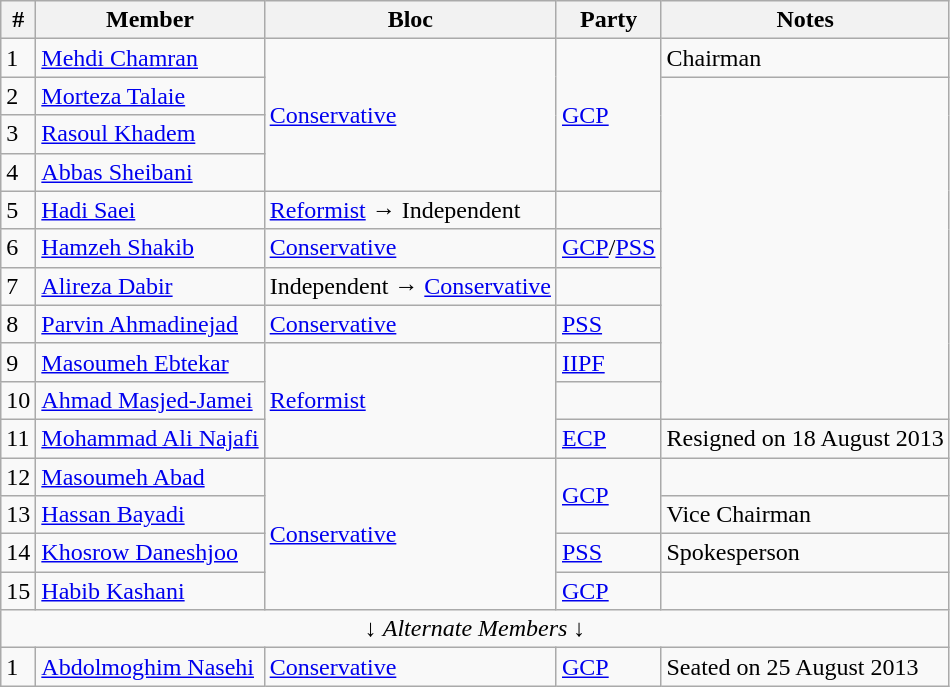<table class=wikitable style=text-align:left>
<tr>
<th>#</th>
<th>Member</th>
<th>Bloc</th>
<th>Party</th>
<th>Notes</th>
</tr>
<tr>
<td>1</td>
<td><a href='#'>Mehdi Chamran</a></td>
<td rowspan="4"><a href='#'>Conservative</a></td>
<td rowspan="4"><a href='#'>GCP</a></td>
<td>Chairman</td>
</tr>
<tr>
<td>2</td>
<td><a href='#'>Morteza Talaie</a></td>
<td rowspan="9"></td>
</tr>
<tr>
<td>3</td>
<td><a href='#'>Rasoul Khadem</a></td>
</tr>
<tr>
<td>4</td>
<td><a href='#'>Abbas Sheibani</a></td>
</tr>
<tr>
<td>5</td>
<td><a href='#'>Hadi Saei</a></td>
<td><a href='#'>Reformist</a> → Independent</td>
<td></td>
</tr>
<tr>
<td>6</td>
<td><a href='#'>Hamzeh Shakib</a></td>
<td><a href='#'>Conservative</a></td>
<td><a href='#'>GCP</a>/<a href='#'>PSS</a></td>
</tr>
<tr>
<td>7</td>
<td><a href='#'>Alireza Dabir</a></td>
<td>Independent → <a href='#'>Conservative</a></td>
<td></td>
</tr>
<tr>
<td>8</td>
<td><a href='#'>Parvin Ahmadinejad</a></td>
<td><a href='#'>Conservative</a></td>
<td><a href='#'>PSS</a></td>
</tr>
<tr>
<td>9</td>
<td><a href='#'>Masoumeh Ebtekar</a></td>
<td rowspan="3"><a href='#'>Reformist</a></td>
<td><a href='#'>IIPF</a></td>
</tr>
<tr>
<td>10</td>
<td><a href='#'>Ahmad Masjed-Jamei</a></td>
<td></td>
</tr>
<tr>
<td>11</td>
<td><a href='#'>Mohammad Ali Najafi</a></td>
<td><a href='#'>ECP</a></td>
<td>Resigned on 18 August 2013</td>
</tr>
<tr>
<td>12</td>
<td><a href='#'>Masoumeh Abad</a></td>
<td rowspan="4"><a href='#'>Conservative</a></td>
<td rowspan="2"><a href='#'>GCP</a></td>
<td></td>
</tr>
<tr>
<td>13</td>
<td><a href='#'>Hassan Bayadi</a></td>
<td>Vice Chairman</td>
</tr>
<tr>
<td>14</td>
<td><a href='#'>Khosrow Daneshjoo</a></td>
<td><a href='#'>PSS</a></td>
<td>Spokesperson</td>
</tr>
<tr>
<td>15</td>
<td><a href='#'>Habib Kashani</a></td>
<td><a href='#'>GCP</a></td>
<td></td>
</tr>
<tr>
<td align=center colspan="5">↓ <em>Alternate Members</em> ↓</td>
</tr>
<tr>
<td>1</td>
<td><a href='#'>Abdolmoghim Nasehi</a></td>
<td><a href='#'>Conservative</a></td>
<td><a href='#'>GCP</a></td>
<td>Seated on 25 August 2013</td>
</tr>
</table>
